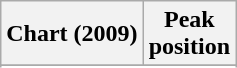<table class="wikitable sortable">
<tr>
<th>Chart (2009)</th>
<th>Peak<br>position</th>
</tr>
<tr>
</tr>
<tr>
</tr>
<tr>
</tr>
<tr>
</tr>
<tr>
</tr>
<tr>
</tr>
</table>
